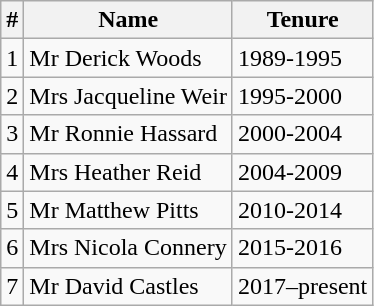<table class="wikitable">
<tr>
<th>#</th>
<th>Name</th>
<th>Tenure</th>
</tr>
<tr>
<td>1</td>
<td>Mr Derick Woods</td>
<td>1989-1995</td>
</tr>
<tr>
<td>2</td>
<td>Mrs Jacqueline Weir</td>
<td>1995-2000</td>
</tr>
<tr>
<td>3</td>
<td>Mr Ronnie Hassard</td>
<td>2000-2004</td>
</tr>
<tr>
<td>4</td>
<td>Mrs Heather Reid</td>
<td>2004-2009</td>
</tr>
<tr>
<td>5</td>
<td>Mr Matthew Pitts</td>
<td>2010-2014</td>
</tr>
<tr>
<td>6</td>
<td>Mrs Nicola Connery</td>
<td>2015-2016</td>
</tr>
<tr>
<td>7</td>
<td>Mr David Castles</td>
<td>2017–present</td>
</tr>
</table>
